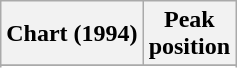<table class="wikitable sortable plainrowheaders" style="text-align:center">
<tr>
<th scope="col">Chart (1994)</th>
<th scope="col">Peak<br> position</th>
</tr>
<tr>
</tr>
<tr>
</tr>
</table>
